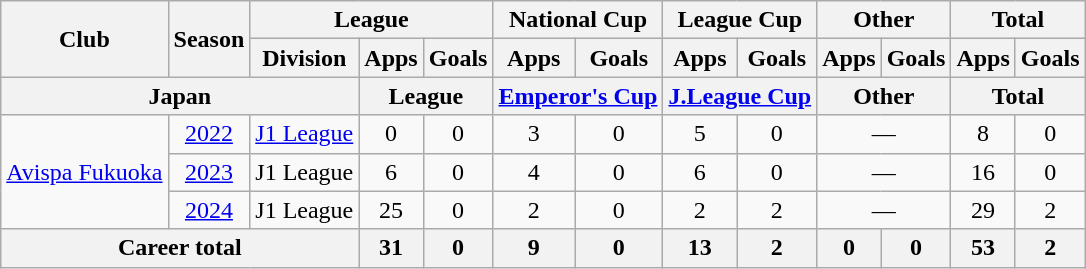<table class="wikitable" style="text-align: center">
<tr>
<th rowspan="2">Club</th>
<th rowspan="2">Season</th>
<th colspan="3">League</th>
<th colspan="2">National Cup</th>
<th colspan="2">League Cup</th>
<th colspan="2">Other</th>
<th colspan="2">Total</th>
</tr>
<tr>
<th>Division</th>
<th>Apps</th>
<th>Goals</th>
<th>Apps</th>
<th>Goals</th>
<th>Apps</th>
<th>Goals</th>
<th>Apps</th>
<th>Goals</th>
<th>Apps</th>
<th>Goals</th>
</tr>
<tr>
<th colspan=3>Japan</th>
<th colspan=2>League</th>
<th colspan=2><a href='#'>Emperor's Cup</a></th>
<th colspan=2><a href='#'>J.League Cup</a></th>
<th colspan=2>Other</th>
<th colspan=2>Total</th>
</tr>
<tr>
<td rowspan="3"><a href='#'>Avispa Fukuoka</a></td>
<td><a href='#'>2022</a></td>
<td><a href='#'>J1 League</a></td>
<td>0</td>
<td>0</td>
<td>3</td>
<td>0</td>
<td>5</td>
<td>0</td>
<td colspan="2">—</td>
<td>8</td>
<td>0</td>
</tr>
<tr>
<td><a href='#'>2023</a></td>
<td>J1 League</td>
<td>6</td>
<td>0</td>
<td>4</td>
<td>0</td>
<td>6</td>
<td>0</td>
<td colspan="2">—</td>
<td>16</td>
<td>0</td>
</tr>
<tr>
<td><a href='#'>2024</a></td>
<td>J1 League</td>
<td>25</td>
<td>0</td>
<td>2</td>
<td>0</td>
<td>2</td>
<td>2</td>
<td colspan="2">—</td>
<td>29</td>
<td>2</td>
</tr>
<tr>
<th colspan=3>Career total</th>
<th>31</th>
<th>0</th>
<th>9</th>
<th>0</th>
<th>13</th>
<th>2</th>
<th>0</th>
<th>0</th>
<th>53</th>
<th>2</th>
</tr>
</table>
